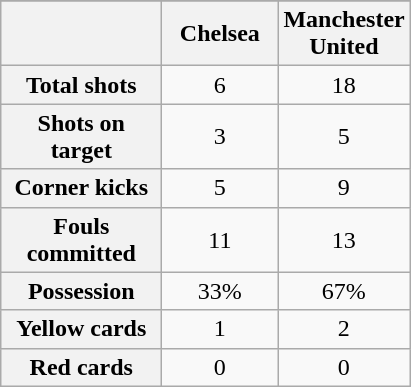<table class="wikitable plainrowheaders" style="text-align:center">
<tr>
</tr>
<tr>
<th scope=col width=100></th>
<th scope=col width=70>Chelsea</th>
<th scope=col width=70>Manchester United</th>
</tr>
<tr>
<th scope=row>Total shots</th>
<td>6</td>
<td>18</td>
</tr>
<tr>
<th scope=row>Shots on target</th>
<td>3</td>
<td>5</td>
</tr>
<tr>
<th scope=row>Corner kicks</th>
<td>5</td>
<td>9</td>
</tr>
<tr>
<th scope=row>Fouls committed</th>
<td>11</td>
<td>13</td>
</tr>
<tr>
<th scope=row>Possession</th>
<td>33%</td>
<td>67%</td>
</tr>
<tr>
<th scope=row>Yellow cards</th>
<td>1</td>
<td>2</td>
</tr>
<tr>
<th scope=row>Red cards</th>
<td>0</td>
<td>0</td>
</tr>
</table>
